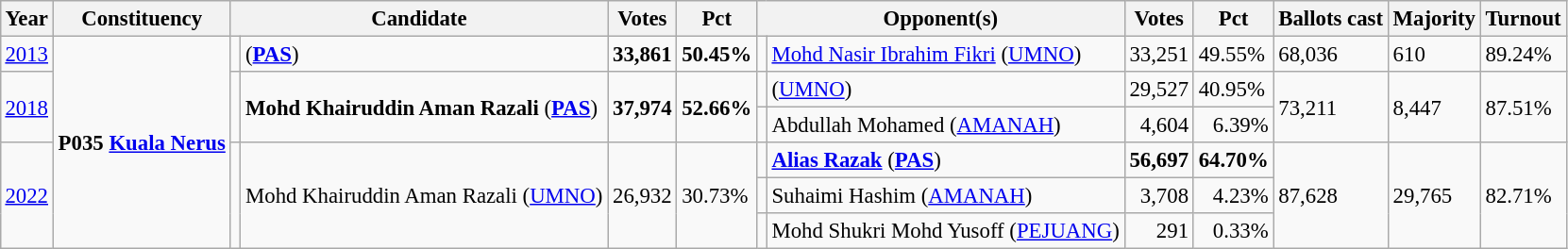<table class="wikitable" style="margin:0.5em ; font-size:95%">
<tr>
<th>Year</th>
<th>Constituency</th>
<th colspan=2>Candidate</th>
<th>Votes</th>
<th>Pct</th>
<th colspan=2>Opponent(s)</th>
<th>Votes</th>
<th>Pct</th>
<th>Ballots cast</th>
<th>Majority</th>
<th>Turnout</th>
</tr>
<tr>
<td><a href='#'>2013</a></td>
<td rowspan=6><strong>P035 <a href='#'>Kuala Nerus</a></strong></td>
<td></td>
<td> (<a href='#'><strong>PAS</strong></a>)</td>
<td align="right"><strong>33,861</strong></td>
<td><strong>50.45%</strong></td>
<td></td>
<td><a href='#'>Mohd Nasir Ibrahim Fikri</a> (<a href='#'>UMNO</a>)</td>
<td align="right">33,251</td>
<td>49.55%</td>
<td>68,036</td>
<td>610</td>
<td>89.24%</td>
</tr>
<tr>
<td rowspan=2><a href='#'>2018</a></td>
<td rowspan=2 ></td>
<td rowspan=2><strong>Mohd Khairuddin Aman Razali</strong> (<a href='#'><strong>PAS</strong></a>)</td>
<td rowspan=2 align="right"><strong>37,974</strong></td>
<td rowspan=2><strong>52.66%</strong></td>
<td></td>
<td> (<a href='#'>UMNO</a>)</td>
<td align="right">29,527</td>
<td>40.95%</td>
<td rowspan=2>73,211</td>
<td rowspan=2>8,447</td>
<td rowspan=2>87.51%</td>
</tr>
<tr>
<td></td>
<td>Abdullah Mohamed (<a href='#'>AMANAH</a>)</td>
<td align="right">4,604</td>
<td align="right">6.39%</td>
</tr>
<tr>
<td rowspan=3><a href='#'>2022</a></td>
<td rowspan=3 ></td>
<td rowspan=3>Mohd Khairuddin Aman Razali (<a href='#'>UMNO</a>)</td>
<td rowspan=3 align="right">26,932</td>
<td rowspan=3>30.73%</td>
<td bgcolor=></td>
<td><strong><a href='#'>Alias Razak</a></strong> (<a href='#'><strong>PAS</strong></a>)</td>
<td align="right"><strong>56,697</strong></td>
<td><strong>64.70%</strong></td>
<td rowspan=3>87,628</td>
<td rowspan=3>29,765</td>
<td rowspan=3>82.71%</td>
</tr>
<tr>
<td></td>
<td>Suhaimi Hashim (<a href='#'>AMANAH</a>)</td>
<td align="right">3,708</td>
<td align=right>4.23%</td>
</tr>
<tr>
<td bgcolor=></td>
<td>Mohd Shukri Mohd Yusoff (<a href='#'>PEJUANG</a>)</td>
<td align="right">291</td>
<td align=right>0.33%</td>
</tr>
</table>
